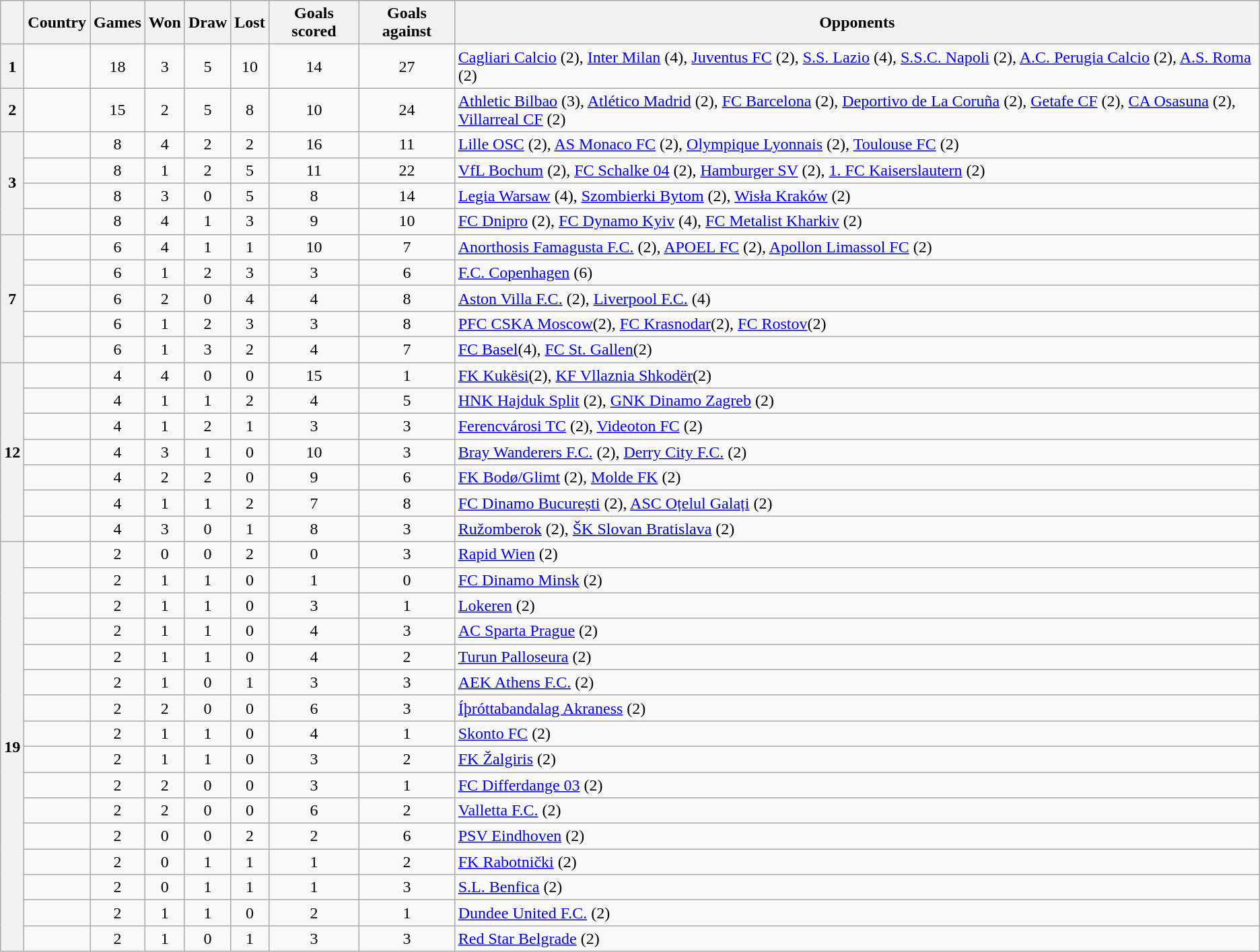<table class="wikitable sortable" style="text-align: center">
<tr>
<th></th>
<th>Country</th>
<th>Games</th>
<th>Won</th>
<th>Draw</th>
<th>Lost</th>
<th>Goals scored</th>
<th>Goals against</th>
<th>Opponents</th>
</tr>
<tr>
<th>1</th>
<td align=left></td>
<td>18</td>
<td>3</td>
<td>5</td>
<td>10</td>
<td>14</td>
<td>27</td>
<td align=left><a href='#'>Cagliari Calcio</a> (2), <a href='#'>Inter Milan</a> (4), <a href='#'>Juventus FC</a> (2), <a href='#'>S.S. Lazio</a> (4), <a href='#'>S.S.C. Napoli</a> (2), <a href='#'>A.C. Perugia Calcio</a> (2), <a href='#'>A.S. Roma</a> (2)</td>
</tr>
<tr>
<th>2</th>
<td align=left></td>
<td>15</td>
<td>2</td>
<td>5</td>
<td>8</td>
<td>10</td>
<td>24</td>
<td align=left><a href='#'>Athletic Bilbao</a> (3), <a href='#'>Atlético Madrid</a> (2), <a href='#'>FC Barcelona</a> (2), <a href='#'>Deportivo de La Coruña</a> (2), <a href='#'>Getafe CF</a> (2), <a href='#'>CA Osasuna</a> (2), <a href='#'>Villarreal CF</a> (2)</td>
</tr>
<tr>
<th rowspan="4">3</th>
<td align=left></td>
<td>8</td>
<td>4</td>
<td>2</td>
<td>2</td>
<td>16</td>
<td>11</td>
<td align=left><a href='#'>Lille OSC</a> (2), <a href='#'>AS Monaco FC</a> (2), <a href='#'>Olympique Lyonnais</a> (2), <a href='#'>Toulouse FC</a> (2)</td>
</tr>
<tr>
<td align=left></td>
<td>8</td>
<td>1</td>
<td>2</td>
<td>5</td>
<td>11</td>
<td>22</td>
<td align=left><a href='#'>VfL Bochum</a> (2), <a href='#'>FC Schalke 04</a> (2), <a href='#'>Hamburger SV</a> (2), <a href='#'>1. FC Kaiserslautern</a> (2)</td>
</tr>
<tr>
<td align=left></td>
<td>8</td>
<td>3</td>
<td>0</td>
<td>5</td>
<td>8</td>
<td>14</td>
<td align=left><a href='#'>Legia Warsaw</a> (4), <a href='#'>Szombierki Bytom</a> (2), <a href='#'>Wisła Kraków</a> (2)</td>
</tr>
<tr>
<td align=left></td>
<td>8</td>
<td>4</td>
<td>1</td>
<td>3</td>
<td>9</td>
<td>10</td>
<td align=left><a href='#'>FC Dnipro</a> (2), <a href='#'>FC Dynamo Kyiv</a> (4), <a href='#'>FC Metalist Kharkiv</a> (2)</td>
</tr>
<tr>
<th rowspan="5">7</th>
<td align=left></td>
<td>6</td>
<td>4</td>
<td>1</td>
<td>1</td>
<td>10</td>
<td>7</td>
<td align=left><a href='#'>Anorthosis Famagusta F.C.</a> (2), <a href='#'>APOEL FC</a> (2), <a href='#'>Apollon Limassol FC</a> (2)</td>
</tr>
<tr>
<td align=left></td>
<td>6</td>
<td>1</td>
<td>2</td>
<td>3</td>
<td>3</td>
<td>6</td>
<td align=left><a href='#'>F.C. Copenhagen</a> (6)</td>
</tr>
<tr>
<td align=left></td>
<td>6</td>
<td>2</td>
<td>0</td>
<td>4</td>
<td>4</td>
<td>8</td>
<td align=left><a href='#'>Aston Villa F.C.</a> (2), <a href='#'>Liverpool F.C.</a> (4)</td>
</tr>
<tr>
<td align=left></td>
<td>6</td>
<td>1</td>
<td>2</td>
<td>3</td>
<td>3</td>
<td>8</td>
<td align=left><a href='#'>PFC CSKA Moscow</a>(2), <a href='#'>FC Krasnodar</a>(2), <a href='#'>FC Rostov</a>(2)</td>
</tr>
<tr>
<td align=left></td>
<td>6</td>
<td>1</td>
<td>3</td>
<td>2</td>
<td>4</td>
<td>7</td>
<td align=left><a href='#'>FC Basel</a>(4), <a href='#'>FC St. Gallen</a>(2)</td>
</tr>
<tr>
<th rowspan="7">12</th>
<td align=left></td>
<td>4</td>
<td>4</td>
<td>0</td>
<td>0</td>
<td>15</td>
<td>1</td>
<td align=left><a href='#'>FK Kukësi</a>(2), <a href='#'>KF Vllaznia Shkodër</a>(2)</td>
</tr>
<tr>
<td align=left></td>
<td>4</td>
<td>1</td>
<td>1</td>
<td>2</td>
<td>4</td>
<td>5</td>
<td align=left><a href='#'>HNK Hajduk Split</a> (2), <a href='#'>GNK Dinamo Zagreb</a> (2)</td>
</tr>
<tr>
<td align=left></td>
<td>4</td>
<td>1</td>
<td>2</td>
<td>1</td>
<td>3</td>
<td>3</td>
<td align=left><a href='#'>Ferencvárosi TC</a> (2), <a href='#'>Videoton FC</a> (2)</td>
</tr>
<tr>
<td align=left></td>
<td>4</td>
<td>3</td>
<td>1</td>
<td>0</td>
<td>10</td>
<td>3</td>
<td align=left><a href='#'>Bray Wanderers F.C.</a> (2), <a href='#'>Derry City F.C.</a> (2)</td>
</tr>
<tr>
<td align=left></td>
<td>4</td>
<td>2</td>
<td>2</td>
<td>0</td>
<td>9</td>
<td>6</td>
<td align=left><a href='#'>FK Bodø/Glimt</a> (2), <a href='#'>Molde FK</a> (2)</td>
</tr>
<tr>
<td align=left></td>
<td>4</td>
<td>1</td>
<td>1</td>
<td>2</td>
<td>7</td>
<td>8</td>
<td align=left><a href='#'>FC Dinamo București</a> (2), <a href='#'>ASC Oțelul Galați</a> (2)</td>
</tr>
<tr>
<td align=left></td>
<td>4</td>
<td>3</td>
<td>0</td>
<td>1</td>
<td>8</td>
<td>3</td>
<td align=left><a href='#'>Ružomberok</a> (2), <a href='#'>ŠK Slovan Bratislava</a> (2)</td>
</tr>
<tr>
<th rowspan="16">19</th>
<td align=left></td>
<td>2</td>
<td>0</td>
<td>0</td>
<td>2</td>
<td>0</td>
<td>3</td>
<td align=left><a href='#'>Rapid Wien</a> (2)</td>
</tr>
<tr>
<td align=left></td>
<td>2</td>
<td>1</td>
<td>1</td>
<td>0</td>
<td>1</td>
<td>0</td>
<td align=left><a href='#'>FC Dinamo Minsk</a> (2)</td>
</tr>
<tr>
<td align=left></td>
<td>2</td>
<td>1</td>
<td>1</td>
<td>0</td>
<td>3</td>
<td>1</td>
<td align=left><a href='#'>Lokeren</a> (2)</td>
</tr>
<tr>
<td align=left></td>
<td>2</td>
<td>1</td>
<td>1</td>
<td>0</td>
<td>4</td>
<td>3</td>
<td align=left><a href='#'>AC Sparta Prague</a> (2)</td>
</tr>
<tr>
<td align=left></td>
<td>2</td>
<td>1</td>
<td>1</td>
<td>0</td>
<td>4</td>
<td>2</td>
<td align=left><a href='#'>Turun Palloseura</a> (2)</td>
</tr>
<tr>
<td align=left></td>
<td>2</td>
<td>1</td>
<td>0</td>
<td>1</td>
<td>3</td>
<td>3</td>
<td align=left><a href='#'>AEK Athens F.C.</a> (2)</td>
</tr>
<tr>
<td align=left></td>
<td>2</td>
<td>2</td>
<td>0</td>
<td>0</td>
<td>6</td>
<td>3</td>
<td align=left><a href='#'>Íþróttabandalag Akraness</a> (2)</td>
</tr>
<tr>
<td align=left></td>
<td>2</td>
<td>1</td>
<td>1</td>
<td>0</td>
<td>4</td>
<td>1</td>
<td align=left><a href='#'>Skonto FC</a> (2)</td>
</tr>
<tr>
<td align=left></td>
<td>2</td>
<td>1</td>
<td>1</td>
<td>0</td>
<td>3</td>
<td>2</td>
<td align=left><a href='#'>FK Žalgiris</a> (2)</td>
</tr>
<tr>
<td align=left></td>
<td>2</td>
<td>2</td>
<td>0</td>
<td>0</td>
<td>3</td>
<td>1</td>
<td align=left><a href='#'>FC Differdange 03</a> (2)</td>
</tr>
<tr>
<td align=left></td>
<td>2</td>
<td>2</td>
<td>0</td>
<td>0</td>
<td>6</td>
<td>2</td>
<td align=left><a href='#'>Valletta F.C.</a> (2)</td>
</tr>
<tr>
<td align=left></td>
<td>2</td>
<td>0</td>
<td>0</td>
<td>2</td>
<td>2</td>
<td>6</td>
<td align=left><a href='#'>PSV Eindhoven</a> (2)</td>
</tr>
<tr>
<td align=left></td>
<td>2</td>
<td>0</td>
<td>1</td>
<td>1</td>
<td>1</td>
<td>2</td>
<td align=left><a href='#'>FK Rabotnički</a> (2)</td>
</tr>
<tr>
<td align=left></td>
<td>2</td>
<td>0</td>
<td>1</td>
<td>1</td>
<td>1</td>
<td>3</td>
<td align=left><a href='#'>S.L. Benfica</a> (2)</td>
</tr>
<tr>
<td align=left></td>
<td>2</td>
<td>1</td>
<td>1</td>
<td>0</td>
<td>2</td>
<td>1</td>
<td align=left><a href='#'>Dundee United F.C.</a> (2)</td>
</tr>
<tr>
<td align=left></td>
<td>2</td>
<td>1</td>
<td>0</td>
<td>1</td>
<td>3</td>
<td>3</td>
<td align=left><a href='#'>Red Star Belgrade</a> (2)</td>
</tr>
</table>
